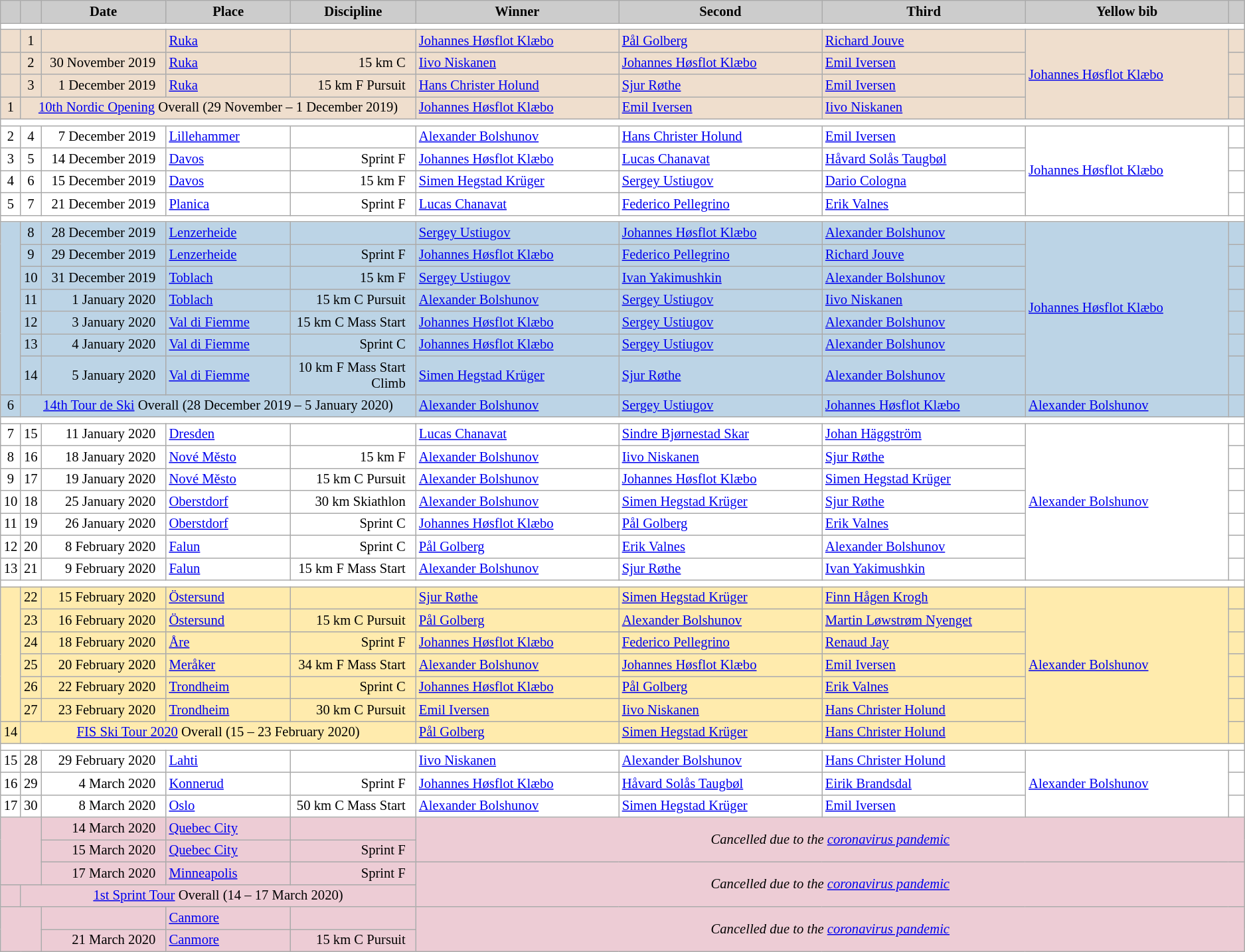<table class="wikitable plainrowheaders" style="background:#fff; font-size:86%; line-height:16px; border:grey solid 1px; border-collapse:collapse;">
<tr style="background:#ccc; text-align:center;">
<th scope="col" style="background:#ccc; width=20 px;"></th>
<th scope="col" style="background:#ccc; width=30 px;"></th>
<th scope="col" style="background:#ccc; width:120px;">Date</th>
<th scope="col" style="background:#ccc; width:120px;">Place</th>
<th scope="col" style="background:#ccc; width:120px;">Discipline</th>
<th scope="col" style="background:#ccc; width:200px;">Winner</th>
<th scope="col" style="background:#ccc; width:200px;">Second</th>
<th scope="col" style="background:#ccc; width:200px;">Third</th>
<th scope="col" style="background:#ccc; width:200px;">Yellow bib</th>
<th scope="col" style="background:#ccc; width:10px;"></th>
</tr>
<tr>
<td colspan=10></td>
</tr>
<tr style="background-color: #EFDECD;">
<td></td>
<td align=center>1</td>
<td align=right>  </td>
<td> <a href='#'>Ruka</a></td>
<td align=right>  </td>
<td> <a href='#'>Johannes Høsflot Klæbo</a></td>
<td> <a href='#'>Pål Golberg</a></td>
<td> <a href='#'>Richard Jouve</a></td>
<td rowspan=4> <a href='#'>Johannes Høsflot Klæbo</a></td>
<td></td>
</tr>
<tr style="background-color: #EFDECD;">
<td></td>
<td align=center>2</td>
<td align=right>30 November 2019  </td>
<td> <a href='#'>Ruka</a></td>
<td align=right>15 km C  </td>
<td> <a href='#'>Iivo Niskanen</a></td>
<td> <a href='#'>Johannes Høsflot Klæbo</a></td>
<td> <a href='#'>Emil Iversen</a></td>
<td></td>
</tr>
<tr style="background-color: #EFDECD;">
<td></td>
<td align=center>3</td>
<td align=right>1 December 2019  </td>
<td> <a href='#'>Ruka</a></td>
<td align=right>15 km F Pursuit  </td>
<td> <a href='#'>Hans Christer Holund</a></td>
<td> <a href='#'>Sjur Røthe</a></td>
<td> <a href='#'>Emil Iversen</a></td>
<td></td>
</tr>
<tr style="background-color: #EFDECD;">
<td align=center>1</td>
<td colspan=4 align=center><a href='#'>10th Nordic Opening</a> Overall (29 November – 1 December 2019)</td>
<td> <a href='#'>Johannes Høsflot Klæbo</a></td>
<td> <a href='#'>Emil Iversen</a></td>
<td> <a href='#'>Iivo Niskanen</a></td>
<td></td>
</tr>
<tr>
<td colspan=10></td>
</tr>
<tr>
<td align=center>2</td>
<td align=center>4</td>
<td align=right>7 December 2019  </td>
<td> <a href='#'>Lillehammer</a></td>
<td align=right>  </td>
<td> <a href='#'>Alexander Bolshunov</a></td>
<td> <a href='#'>Hans Christer Holund</a></td>
<td> <a href='#'>Emil Iversen</a></td>
<td rowspan=4> <a href='#'>Johannes Høsflot Klæbo</a></td>
<td></td>
</tr>
<tr>
<td align=center>3</td>
<td align=center>5</td>
<td align=right>14 December 2019  </td>
<td> <a href='#'>Davos</a></td>
<td align=right>Sprint F  </td>
<td> <a href='#'>Johannes Høsflot Klæbo</a></td>
<td> <a href='#'>Lucas Chanavat</a></td>
<td> <a href='#'>Håvard Solås Taugbøl</a></td>
<td></td>
</tr>
<tr>
<td align=center>4</td>
<td align=center>6</td>
<td align=right>15 December 2019  </td>
<td> <a href='#'>Davos</a></td>
<td align=right>15 km F  </td>
<td> <a href='#'>Simen Hegstad Krüger</a></td>
<td> <a href='#'>Sergey Ustiugov</a></td>
<td> <a href='#'>Dario Cologna</a></td>
<td></td>
</tr>
<tr>
<td align=center>5</td>
<td align=center>7</td>
<td align=right>21 December 2019  </td>
<td> <a href='#'>Planica</a></td>
<td align=right>Sprint F  </td>
<td> <a href='#'>Lucas Chanavat</a></td>
<td> <a href='#'>Federico Pellegrino</a></td>
<td> <a href='#'>Erik Valnes</a></td>
<td></td>
</tr>
<tr>
<td colspan=10></td>
</tr>
<tr bgcolor=#BCD4E6>
<td rowspan=7></td>
<td align=center>8</td>
<td align=right>28 December 2019  </td>
<td> <a href='#'>Lenzerheide</a></td>
<td align=right>  </td>
<td> <a href='#'>Sergey Ustiugov</a></td>
<td> <a href='#'>Johannes Høsflot Klæbo</a></td>
<td> <a href='#'>Alexander Bolshunov</a></td>
<td rowspan=7> <a href='#'>Johannes Høsflot Klæbo</a></td>
<td></td>
</tr>
<tr bgcolor=#BCD4E6>
<td align=center>9</td>
<td align=right>29 December 2019  </td>
<td> <a href='#'>Lenzerheide</a></td>
<td align=right>Sprint F  </td>
<td> <a href='#'>Johannes Høsflot Klæbo</a></td>
<td> <a href='#'>Federico Pellegrino</a></td>
<td> <a href='#'>Richard Jouve</a></td>
<td></td>
</tr>
<tr bgcolor=#BCD4E6>
<td align=center>10</td>
<td align=right>31 December 2019  </td>
<td> <a href='#'>Toblach</a></td>
<td align=right>15 km F  </td>
<td> <a href='#'>Sergey Ustiugov</a></td>
<td> <a href='#'>Ivan Yakimushkin</a></td>
<td> <a href='#'>Alexander Bolshunov</a></td>
<td></td>
</tr>
<tr bgcolor=#BCD4E6>
<td align=center>11</td>
<td align=right>1 January 2020  </td>
<td> <a href='#'>Toblach</a></td>
<td align=right>15 km C Pursuit  </td>
<td> <a href='#'>Alexander Bolshunov</a></td>
<td> <a href='#'>Sergey Ustiugov</a></td>
<td> <a href='#'>Iivo Niskanen</a></td>
<td></td>
</tr>
<tr bgcolor=#BCD4E6>
<td align=center>12</td>
<td align=right>3 January 2020  </td>
<td> <a href='#'>Val di Fiemme</a></td>
<td align=right>15 km C Mass Start  </td>
<td> <a href='#'>Johannes Høsflot Klæbo</a></td>
<td> <a href='#'>Sergey Ustiugov</a></td>
<td> <a href='#'>Alexander Bolshunov</a></td>
<td></td>
</tr>
<tr bgcolor=#BCD4E6>
<td align=center>13</td>
<td align=right>4 January 2020  </td>
<td> <a href='#'>Val di Fiemme</a></td>
<td align=right>Sprint C  </td>
<td> <a href='#'>Johannes Høsflot Klæbo</a></td>
<td> <a href='#'>Sergey Ustiugov</a></td>
<td> <a href='#'>Alexander Bolshunov</a></td>
<td></td>
</tr>
<tr bgcolor=#BCD4E6>
<td align=center>14</td>
<td align=right>5 January 2020  </td>
<td> <a href='#'>Val di Fiemme</a></td>
<td align=right>10 km F Mass Start   Climb  </td>
<td> <a href='#'>Simen Hegstad Krüger</a></td>
<td> <a href='#'>Sjur Røthe</a></td>
<td> <a href='#'>Alexander Bolshunov</a></td>
<td></td>
</tr>
<tr bgcolor=#BCD4E6>
<td align=center>6</td>
<td colspan=4 align=center><a href='#'>14th Tour de Ski</a> Overall (28 December 2019 – 5 January 2020)</td>
<td> <a href='#'>Alexander Bolshunov</a></td>
<td> <a href='#'>Sergey Ustiugov</a></td>
<td> <a href='#'>Johannes Høsflot Klæbo</a></td>
<td> <a href='#'>Alexander Bolshunov</a></td>
<td></td>
</tr>
<tr>
<td colspan=10></td>
</tr>
<tr>
<td align=center>7</td>
<td align=center>15</td>
<td align=right>11 January 2020  </td>
<td> <a href='#'>Dresden</a></td>
<td align=right>  </td>
<td> <a href='#'>Lucas Chanavat</a></td>
<td> <a href='#'>Sindre Bjørnestad Skar</a></td>
<td> <a href='#'>Johan Häggström</a></td>
<td rowspan=7> <a href='#'>Alexander Bolshunov</a></td>
<td></td>
</tr>
<tr>
<td align=center>8</td>
<td align=center>16</td>
<td align=right>18 January 2020  </td>
<td> <a href='#'>Nové Město</a></td>
<td align=right>15 km F  </td>
<td> <a href='#'>Alexander Bolshunov</a></td>
<td> <a href='#'>Iivo Niskanen</a></td>
<td> <a href='#'>Sjur Røthe</a></td>
<td></td>
</tr>
<tr>
<td align=center>9</td>
<td align=center>17</td>
<td align=right>19 January 2020  </td>
<td> <a href='#'>Nové Město</a></td>
<td align=right>15 km C Pursuit  </td>
<td> <a href='#'>Alexander Bolshunov</a></td>
<td> <a href='#'>Johannes Høsflot Klæbo</a></td>
<td> <a href='#'>Simen Hegstad Krüger</a></td>
<td></td>
</tr>
<tr>
<td align=center>10</td>
<td align=center>18</td>
<td align=right>25 January 2020  </td>
<td> <a href='#'>Oberstdorf</a></td>
<td align=right>30 km Skiathlon  </td>
<td> <a href='#'>Alexander Bolshunov</a></td>
<td> <a href='#'>Simen Hegstad Krüger</a></td>
<td> <a href='#'>Sjur Røthe</a></td>
<td></td>
</tr>
<tr>
<td align=center>11</td>
<td align=center>19</td>
<td align=right>26 January 2020  </td>
<td> <a href='#'>Oberstdorf</a></td>
<td align=right>Sprint C  </td>
<td> <a href='#'>Johannes Høsflot Klæbo</a></td>
<td> <a href='#'>Pål Golberg</a></td>
<td> <a href='#'>Erik Valnes</a></td>
<td></td>
</tr>
<tr>
<td align=center>12</td>
<td align=center>20</td>
<td align=right>8 February 2020  </td>
<td> <a href='#'>Falun</a></td>
<td align=right>Sprint C  </td>
<td> <a href='#'>Pål Golberg</a></td>
<td> <a href='#'>Erik Valnes</a></td>
<td> <a href='#'>Alexander Bolshunov</a></td>
<td></td>
</tr>
<tr>
<td align=center>13</td>
<td align=center>21</td>
<td align=right>9 February 2020  </td>
<td> <a href='#'>Falun</a></td>
<td align=right>15 km F Mass Start  </td>
<td> <a href='#'>Alexander Bolshunov</a></td>
<td> <a href='#'>Sjur Røthe</a></td>
<td> <a href='#'>Ivan Yakimushkin</a></td>
<td></td>
</tr>
<tr>
<td colspan=10></td>
</tr>
<tr bgcolor=#FFEBAD>
<td rowspan=6></td>
<td align=center>22</td>
<td align=right>15 February 2020  </td>
<td> <a href='#'>Östersund</a></td>
<td align=right>  </td>
<td> <a href='#'>Sjur Røthe</a></td>
<td> <a href='#'>Simen Hegstad Krüger</a></td>
<td> <a href='#'>Finn Hågen Krogh</a></td>
<td rowspan=7> <a href='#'>Alexander Bolshunov</a></td>
<td></td>
</tr>
<tr bgcolor=#FFEBAD>
<td align=center>23</td>
<td align=right>16 February 2020  </td>
<td> <a href='#'>Östersund</a></td>
<td align=right>15 km C Pursuit  </td>
<td> <a href='#'>Pål Golberg</a></td>
<td> <a href='#'>Alexander Bolshunov</a></td>
<td> <a href='#'>Martin Løwstrøm Nyenget</a></td>
<td></td>
</tr>
<tr bgcolor=#FFEBAD>
<td align=center>24</td>
<td align=right>18 February 2020  </td>
<td> <a href='#'>Åre</a></td>
<td align=right>Sprint F  </td>
<td> <a href='#'>Johannes Høsflot Klæbo</a></td>
<td> <a href='#'>Federico Pellegrino</a></td>
<td> <a href='#'>Renaud Jay</a></td>
<td></td>
</tr>
<tr bgcolor=#FFEBAD>
<td align=center>25</td>
<td align=right>20 February 2020  </td>
<td> <a href='#'>Meråker</a></td>
<td align=right>34 km F Mass Start  </td>
<td> <a href='#'>Alexander Bolshunov</a></td>
<td> <a href='#'>Johannes Høsflot Klæbo</a></td>
<td> <a href='#'>Emil Iversen</a></td>
<td></td>
</tr>
<tr bgcolor=#FFEBAD>
<td align=center>26</td>
<td align=right>22 February 2020  </td>
<td> <a href='#'>Trondheim</a></td>
<td align=right>Sprint C  </td>
<td> <a href='#'>Johannes Høsflot Klæbo</a></td>
<td> <a href='#'>Pål Golberg</a></td>
<td> <a href='#'>Erik Valnes</a></td>
<td></td>
</tr>
<tr bgcolor=#FFEBAD>
<td align=center>27</td>
<td align=right>23 February 2020  </td>
<td> <a href='#'>Trondheim</a></td>
<td align=right>30 km C Pursuit  </td>
<td> <a href='#'>Emil Iversen</a></td>
<td> <a href='#'>Iivo Niskanen</a></td>
<td> <a href='#'>Hans Christer Holund</a></td>
<td></td>
</tr>
<tr bgcolor=#FFEBAD>
<td align=center>14</td>
<td colspan=4 align=center><a href='#'>FIS Ski Tour 2020</a> Overall (15 – 23 February 2020)</td>
<td> <a href='#'>Pål Golberg</a></td>
<td> <a href='#'>Simen Hegstad Krüger</a></td>
<td> <a href='#'>Hans Christer Holund</a></td>
<td></td>
</tr>
<tr>
<td colspan=10></td>
</tr>
<tr>
<td align=center>15</td>
<td align=center>28</td>
<td align=right>29 February 2020  </td>
<td> <a href='#'>Lahti</a></td>
<td align=right>  </td>
<td> <a href='#'>Iivo Niskanen</a></td>
<td> <a href='#'>Alexander Bolshunov</a></td>
<td> <a href='#'>Hans Christer Holund</a></td>
<td rowspan=3> <a href='#'>Alexander Bolshunov</a></td>
<td></td>
</tr>
<tr>
<td align=center>16</td>
<td align=center>29</td>
<td align=right>4 March 2020  </td>
<td> <a href='#'>Konnerud</a></td>
<td align=right>Sprint F  </td>
<td> <a href='#'>Johannes Høsflot Klæbo</a></td>
<td> <a href='#'>Håvard Solås Taugbøl</a></td>
<td> <a href='#'>Eirik Brandsdal</a></td>
<td></td>
</tr>
<tr>
<td align=center>17</td>
<td align=center>30</td>
<td align=right>8 March 2020  </td>
<td> <a href='#'>Oslo</a></td>
<td align=right>50 km C Mass Start  </td>
<td> <a href='#'>Alexander Bolshunov</a></td>
<td> <a href='#'>Simen Hegstad Krüger</a></td>
<td> <a href='#'>Emil Iversen</a></td>
<td></td>
</tr>
<tr bgcolor="EDCCD5">
<td rowspan=3 colspan=2></td>
<td align=right>14 March 2020  </td>
<td> <a href='#'>Quebec City</a></td>
<td align=right>  </td>
<td colspan=5 rowspan=2 align=center><em>Cancelled due to the <a href='#'>coronavirus pandemic</a></em></td>
</tr>
<tr bgcolor="EDCCD5">
<td align=right>15 March 2020  </td>
<td> <a href='#'>Quebec City</a></td>
<td align=right>Sprint F  </td>
</tr>
<tr bgcolor="EDCCD5">
<td align=right>17 March 2020  </td>
<td> <a href='#'>Minneapolis</a></td>
<td align=right>Sprint F  </td>
<td colspan=5 rowspan=2 align=center><em>Cancelled due to the <a href='#'>coronavirus pandemic</a></em></td>
</tr>
<tr bgcolor="EDCCD5">
<td></td>
<td colspan=4 align=center><a href='#'>1st Sprint Tour</a> Overall (14 – 17 March 2020)</td>
</tr>
<tr bgcolor="EDCCD5" |>
<td rowspan=2 colspan=2></td>
<td align=right>  </td>
<td> <a href='#'>Canmore</a></td>
<td align=right>  </td>
<td rowspan=2 colspan=5 align=center><em>Cancelled due to the <a href='#'>coronavirus pandemic</a></em></td>
</tr>
<tr bgcolor="EDCCD5" |>
<td align=right>21 March 2020  </td>
<td> <a href='#'>Canmore</a></td>
<td align=right>15 km C Pursuit  </td>
</tr>
</table>
